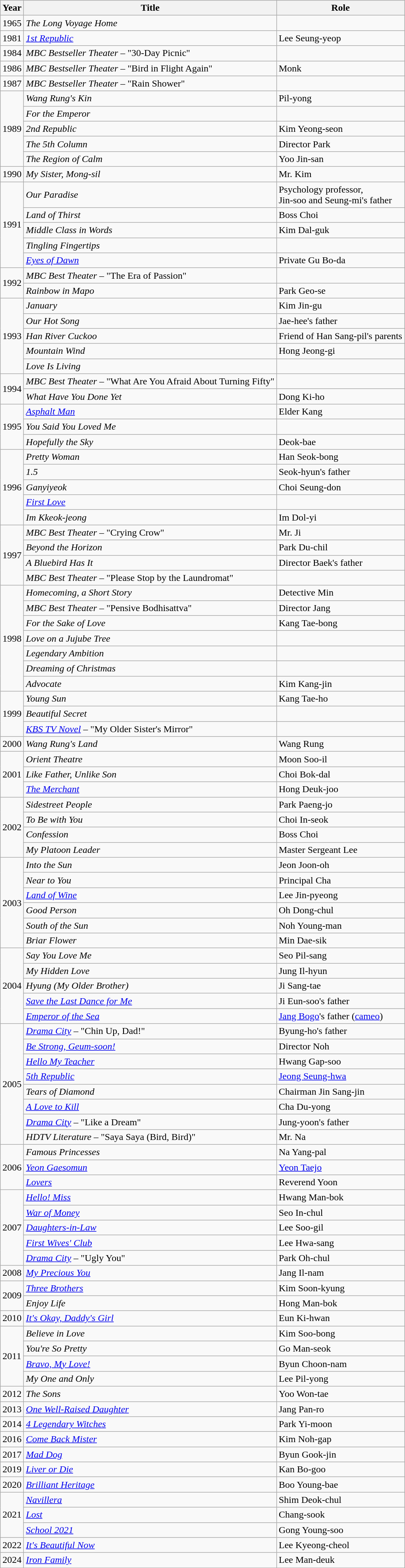<table class="wikitable sortable">
<tr>
<th>Year</th>
<th>Title</th>
<th>Role</th>
</tr>
<tr>
<td>1965</td>
<td><em>The Long Voyage Home</em></td>
<td></td>
</tr>
<tr>
<td>1981</td>
<td><em><a href='#'>1st Republic</a></em></td>
<td>Lee Seung-yeop</td>
</tr>
<tr>
<td>1984</td>
<td><em>MBC Bestseller Theater</em> – "30-Day Picnic"</td>
<td></td>
</tr>
<tr>
<td>1986</td>
<td><em>MBC Bestseller Theater</em> – "Bird in Flight Again"</td>
<td>Monk</td>
</tr>
<tr>
<td>1987</td>
<td><em>MBC Bestseller Theater</em> – "Rain Shower"</td>
<td></td>
</tr>
<tr>
<td rowspan=5>1989</td>
<td><em>Wang Rung's Kin</em></td>
<td>Pil-yong</td>
</tr>
<tr>
<td><em>For the Emperor</em></td>
<td></td>
</tr>
<tr>
<td><em>2nd Republic</em></td>
<td>Kim Yeong-seon</td>
</tr>
<tr>
<td><em>The 5th Column</em></td>
<td>Director Park</td>
</tr>
<tr>
<td><em>The Region of Calm</em></td>
<td>Yoo Jin-san</td>
</tr>
<tr>
<td>1990</td>
<td><em>My Sister, Mong-sil</em></td>
<td>Mr. Kim</td>
</tr>
<tr>
<td rowspan=5>1991</td>
<td><em>Our Paradise</em></td>
<td>Psychology professor, <br> Jin-soo and Seung-mi's father</td>
</tr>
<tr>
<td><em>Land of Thirst</em></td>
<td>Boss Choi</td>
</tr>
<tr>
<td><em>Middle Class in Words</em></td>
<td>Kim Dal-guk</td>
</tr>
<tr>
<td><em>Tingling Fingertips</em></td>
<td></td>
</tr>
<tr>
<td><em><a href='#'>Eyes of Dawn</a></em></td>
<td>Private Gu Bo-da</td>
</tr>
<tr>
<td rowspan=2>1992</td>
<td><em>MBC Best Theater</em> – "The Era of Passion"</td>
<td></td>
</tr>
<tr>
<td><em>Rainbow in Mapo</em></td>
<td>Park Geo-se</td>
</tr>
<tr>
<td rowspan=5>1993</td>
<td><em>January</em></td>
<td>Kim Jin-gu</td>
</tr>
<tr>
<td><em>Our Hot Song</em></td>
<td>Jae-hee's father</td>
</tr>
<tr>
<td><em>Han River Cuckoo</em></td>
<td>Friend of Han Sang-pil's parents</td>
</tr>
<tr>
<td><em>Mountain Wind</em></td>
<td>Hong Jeong-gi</td>
</tr>
<tr>
<td><em>Love Is Living</em></td>
<td></td>
</tr>
<tr>
<td rowspan=2>1994</td>
<td><em>MBC Best Theater</em> – "What Are You Afraid About Turning Fifty"</td>
<td></td>
</tr>
<tr>
<td><em>What Have You Done Yet</em></td>
<td>Dong Ki-ho</td>
</tr>
<tr>
<td rowspan=3>1995</td>
<td><em><a href='#'>Asphalt Man</a></em></td>
<td>Elder Kang</td>
</tr>
<tr>
<td><em>You Said You Loved Me</em></td>
<td></td>
</tr>
<tr>
<td><em>Hopefully the Sky</em></td>
<td>Deok-bae</td>
</tr>
<tr>
<td rowspan=5>1996</td>
<td><em>Pretty Woman</em></td>
<td>Han Seok-bong</td>
</tr>
<tr>
<td><em>1.5</em></td>
<td>Seok-hyun's father</td>
</tr>
<tr>
<td><em>Ganyiyeok</em></td>
<td>Choi Seung-don</td>
</tr>
<tr>
<td><em><a href='#'>First Love</a></em></td>
<td></td>
</tr>
<tr>
<td><em>Im Kkeok-jeong</em></td>
<td>Im Dol-yi</td>
</tr>
<tr>
<td rowspan=4>1997</td>
<td><em>MBC Best Theater</em> – "Crying Crow"</td>
<td>Mr. Ji</td>
</tr>
<tr>
<td><em>Beyond the Horizon</em></td>
<td>Park Du-chil</td>
</tr>
<tr>
<td><em>A Bluebird Has It</em></td>
<td>Director Baek's father</td>
</tr>
<tr>
<td><em>MBC Best Theater</em> – "Please Stop by the Laundromat"</td>
<td></td>
</tr>
<tr>
<td rowspan=7>1998</td>
<td><em>Homecoming, a Short Story</em></td>
<td>Detective Min</td>
</tr>
<tr>
<td><em>MBC Best Theater</em> – "Pensive Bodhisattva"</td>
<td>Director Jang</td>
</tr>
<tr>
<td><em>For the Sake of Love</em></td>
<td>Kang Tae-bong</td>
</tr>
<tr>
<td><em>Love on a Jujube Tree</em></td>
<td></td>
</tr>
<tr>
<td><em>Legendary Ambition</em></td>
<td></td>
</tr>
<tr>
<td><em>Dreaming of Christmas</em></td>
<td></td>
</tr>
<tr>
<td><em>Advocate</em></td>
<td>Kim Kang-jin</td>
</tr>
<tr>
<td rowspan=3>1999</td>
<td><em>Young Sun</em></td>
<td>Kang Tae-ho</td>
</tr>
<tr>
<td><em>Beautiful Secret</em></td>
<td></td>
</tr>
<tr>
<td><em><a href='#'>KBS TV Novel</a></em> – "My Older Sister's Mirror"</td>
<td></td>
</tr>
<tr>
<td>2000</td>
<td><em>Wang Rung's Land</em></td>
<td>Wang Rung</td>
</tr>
<tr>
<td rowspan=3>2001</td>
<td><em>Orient Theatre</em></td>
<td>Moon Soo-il</td>
</tr>
<tr>
<td><em>Like Father, Unlike Son</em></td>
<td>Choi Bok-dal</td>
</tr>
<tr>
<td><em><a href='#'>The Merchant</a></em></td>
<td>Hong Deuk-joo</td>
</tr>
<tr>
<td rowspan=4>2002</td>
<td><em>Sidestreet People</em></td>
<td>Park Paeng-jo</td>
</tr>
<tr>
<td><em>To Be with You</em></td>
<td>Choi In-seok</td>
</tr>
<tr>
<td><em>Confession</em></td>
<td>Boss Choi</td>
</tr>
<tr>
<td><em>My Platoon Leader</em></td>
<td>Master Sergeant Lee</td>
</tr>
<tr>
<td rowspan=6>2003</td>
<td><em>Into the Sun</em></td>
<td>Jeon Joon-oh</td>
</tr>
<tr>
<td><em>Near to You</em></td>
<td>Principal Cha</td>
</tr>
<tr>
<td><em><a href='#'>Land of Wine</a></em></td>
<td>Lee Jin-pyeong</td>
</tr>
<tr>
<td><em>Good Person</em></td>
<td>Oh Dong-chul</td>
</tr>
<tr>
<td><em>South of the Sun</em></td>
<td>Noh Young-man</td>
</tr>
<tr>
<td><em>Briar Flower</em></td>
<td>Min Dae-sik</td>
</tr>
<tr>
<td rowspan=5>2004</td>
<td><em>Say You Love Me</em></td>
<td>Seo Pil-sang</td>
</tr>
<tr>
<td><em>My Hidden Love</em></td>
<td>Jung Il-hyun</td>
</tr>
<tr>
<td><em>Hyung (My Older Brother)</em></td>
<td>Ji Sang-tae</td>
</tr>
<tr>
<td><em><a href='#'>Save the Last Dance for Me</a></em></td>
<td>Ji Eun-soo's father</td>
</tr>
<tr>
<td><em><a href='#'>Emperor of the Sea</a></em></td>
<td><a href='#'>Jang Bogo</a>'s father (<a href='#'>cameo</a>)</td>
</tr>
<tr>
<td rowspan=8>2005</td>
<td><em><a href='#'>Drama City</a></em> – "Chin Up, Dad!"</td>
<td>Byung-ho's father</td>
</tr>
<tr>
<td><em><a href='#'>Be Strong, Geum-soon!</a></em></td>
<td>Director Noh</td>
</tr>
<tr>
<td><em><a href='#'>Hello My Teacher</a></em></td>
<td>Hwang Gap-soo</td>
</tr>
<tr>
<td><em><a href='#'>5th Republic</a></em></td>
<td><a href='#'>Jeong Seung-hwa</a></td>
</tr>
<tr>
<td><em>Tears of Diamond</em></td>
<td>Chairman Jin Sang-jin</td>
</tr>
<tr>
<td><em><a href='#'>A Love to Kill</a></em></td>
<td>Cha Du-yong</td>
</tr>
<tr>
<td><em><a href='#'>Drama City</a></em> – "Like a Dream"</td>
<td>Jung-yoon's father</td>
</tr>
<tr>
<td><em>HDTV Literature</em> – "Saya Saya (Bird, Bird)"</td>
<td>Mr. Na</td>
</tr>
<tr>
<td rowspan=3>2006</td>
<td><em>Famous Princesses</em></td>
<td>Na Yang-pal</td>
</tr>
<tr>
<td><em><a href='#'>Yeon Gaesomun</a></em></td>
<td><a href='#'>Yeon Taejo</a></td>
</tr>
<tr>
<td><em><a href='#'>Lovers</a></em></td>
<td>Reverend Yoon</td>
</tr>
<tr>
<td rowspan=5>2007</td>
<td><em><a href='#'>Hello! Miss</a></em></td>
<td>Hwang Man-bok</td>
</tr>
<tr>
<td><em><a href='#'>War of Money</a></em></td>
<td>Seo In-chul</td>
</tr>
<tr>
<td><em><a href='#'>Daughters-in-Law</a></em></td>
<td>Lee Soo-gil</td>
</tr>
<tr>
<td><em><a href='#'>First Wives' Club</a></em></td>
<td>Lee Hwa-sang</td>
</tr>
<tr>
<td><em><a href='#'>Drama City</a></em> – "Ugly You"</td>
<td>Park Oh-chul</td>
</tr>
<tr>
<td>2008</td>
<td><em><a href='#'>My Precious You</a></em></td>
<td>Jang Il-nam</td>
</tr>
<tr>
<td rowspan=2>2009</td>
<td><em><a href='#'>Three Brothers</a></em></td>
<td>Kim Soon-kyung</td>
</tr>
<tr>
<td><em>Enjoy Life</em></td>
<td>Hong Man-bok</td>
</tr>
<tr>
<td>2010</td>
<td><em><a href='#'>It's Okay, Daddy's Girl</a></em></td>
<td>Eun Ki-hwan</td>
</tr>
<tr>
<td rowspan=4>2011</td>
<td><em>Believe in Love</em></td>
<td>Kim Soo-bong</td>
</tr>
<tr>
<td><em>You're So Pretty</em></td>
<td>Go Man-seok</td>
</tr>
<tr>
<td><em><a href='#'>Bravo, My Love!</a></em></td>
<td>Byun Choon-nam</td>
</tr>
<tr>
<td><em>My One and Only</em></td>
<td>Lee Pil-yong</td>
</tr>
<tr>
<td>2012</td>
<td><em>The Sons</em></td>
<td>Yoo Won-tae</td>
</tr>
<tr>
<td>2013</td>
<td><em><a href='#'>One Well-Raised Daughter</a></em></td>
<td>Jang Pan-ro</td>
</tr>
<tr>
<td>2014</td>
<td><em><a href='#'>4 Legendary Witches</a></em></td>
<td>Park Yi-moon</td>
</tr>
<tr>
<td>2016</td>
<td><em><a href='#'>Come Back Mister</a></em></td>
<td>Kim Noh-gap</td>
</tr>
<tr>
<td>2017</td>
<td><em><a href='#'>Mad Dog</a></em></td>
<td>Byun Gook-jin</td>
</tr>
<tr>
<td>2019</td>
<td><em><a href='#'>Liver or Die</a></em></td>
<td>Kan Bo-goo</td>
</tr>
<tr>
<td>2020</td>
<td><em><a href='#'>Brilliant Heritage</a></em></td>
<td>Boo Young-bae</td>
</tr>
<tr>
<td rowspan="3">2021</td>
<td><em><a href='#'>Navillera</a></em></td>
<td>Shim Deok-chul</td>
</tr>
<tr>
<td><em><a href='#'>Lost</a></em></td>
<td>Chang-sook </td>
</tr>
<tr>
<td><em><a href='#'>School 2021</a></em></td>
<td>Gong Young-soo</td>
</tr>
<tr>
<td>2022</td>
<td><em><a href='#'>It's Beautiful Now</a></em></td>
<td>Lee Kyeong-cheol</td>
</tr>
<tr>
<td>2024</td>
<td><em><a href='#'>Iron Family</a></em></td>
<td>Lee Man-deuk </td>
</tr>
</table>
